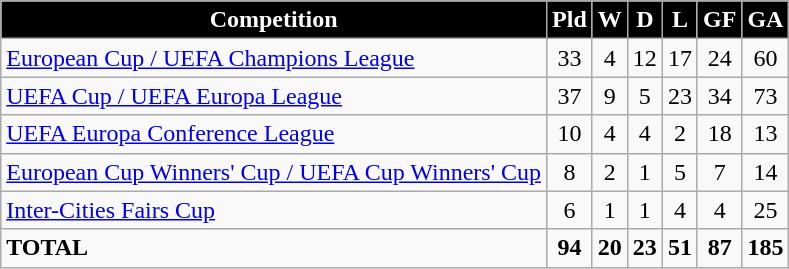<table class="wikitable">
<tr>
<th style="color:white; background:black">Competition</th>
<th style="color:white; background:black">Pld</th>
<th style="color:white; background:black">W</th>
<th style="color:white; background:black">D</th>
<th style="color:white; background:black">L</th>
<th style="color:white; background:black">GF</th>
<th style="color:white; background:black">GA</th>
</tr>
<tr>
<td><a href='#'>European Cup / UEFA Champions League</a></td>
<td style="text-align:center;">33</td>
<td style="text-align:center;">4</td>
<td style="text-align:center;">12</td>
<td style="text-align:center;">17</td>
<td style="text-align:center;">24</td>
<td style="text-align:center;">60</td>
</tr>
<tr>
<td><a href='#'>UEFA Cup / UEFA Europa League</a></td>
<td style="text-align:center;">37</td>
<td style="text-align:center;">9</td>
<td style="text-align:center;">5</td>
<td style="text-align:center;">23</td>
<td style="text-align:center;">34</td>
<td style="text-align:center;">73</td>
</tr>
<tr>
<td><a href='#'>UEFA Europa Conference League</a></td>
<td style="text-align:center;">10</td>
<td style="text-align:center;">4</td>
<td style="text-align:center;">4</td>
<td style="text-align:center;">2</td>
<td style="text-align:center;">18</td>
<td style="text-align:center;">13</td>
</tr>
<tr>
<td><a href='#'>European Cup Winners' Cup / UEFA Cup Winners' Cup</a></td>
<td style="text-align:center;">8</td>
<td style="text-align:center;">2</td>
<td style="text-align:center;">1</td>
<td style="text-align:center;">5</td>
<td style="text-align:center;">7</td>
<td style="text-align:center;">14</td>
</tr>
<tr>
<td><a href='#'>Inter-Cities Fairs Cup</a></td>
<td style="text-align:center;">6</td>
<td style="text-align:center;">1</td>
<td style="text-align:center;">1</td>
<td style="text-align:center;">4</td>
<td style="text-align:center;">4</td>
<td style="text-align:center;">25</td>
</tr>
<tr>
<td><strong>TOTAL</strong></td>
<td style="text-align:center;"><strong>94</strong></td>
<td style="text-align:center;"><strong>20</strong></td>
<td style="text-align:center;"><strong>23</strong></td>
<td style="text-align:center;"><strong>51</strong></td>
<td style="text-align:center;"><strong>87</strong></td>
<td style="text-align:center;"><strong>185</strong></td>
</tr>
</table>
